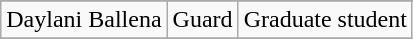<table class="wikitable" border="1">
<tr align=center>
</tr>
<tr>
<td>Daylani Ballena</td>
<td>Guard</td>
<td>Graduate student</td>
</tr>
<tr>
</tr>
</table>
